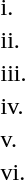<table>
<tr>
<td>i.</td>
<td></td>
</tr>
<tr>
<td>ii.</td>
<td></td>
</tr>
<tr>
<td>iii.</td>
<td></td>
</tr>
<tr>
<td>iv.</td>
<td></td>
</tr>
<tr>
<td>v.</td>
<td></td>
</tr>
<tr>
<td>vi.</td>
<td></td>
</tr>
</table>
